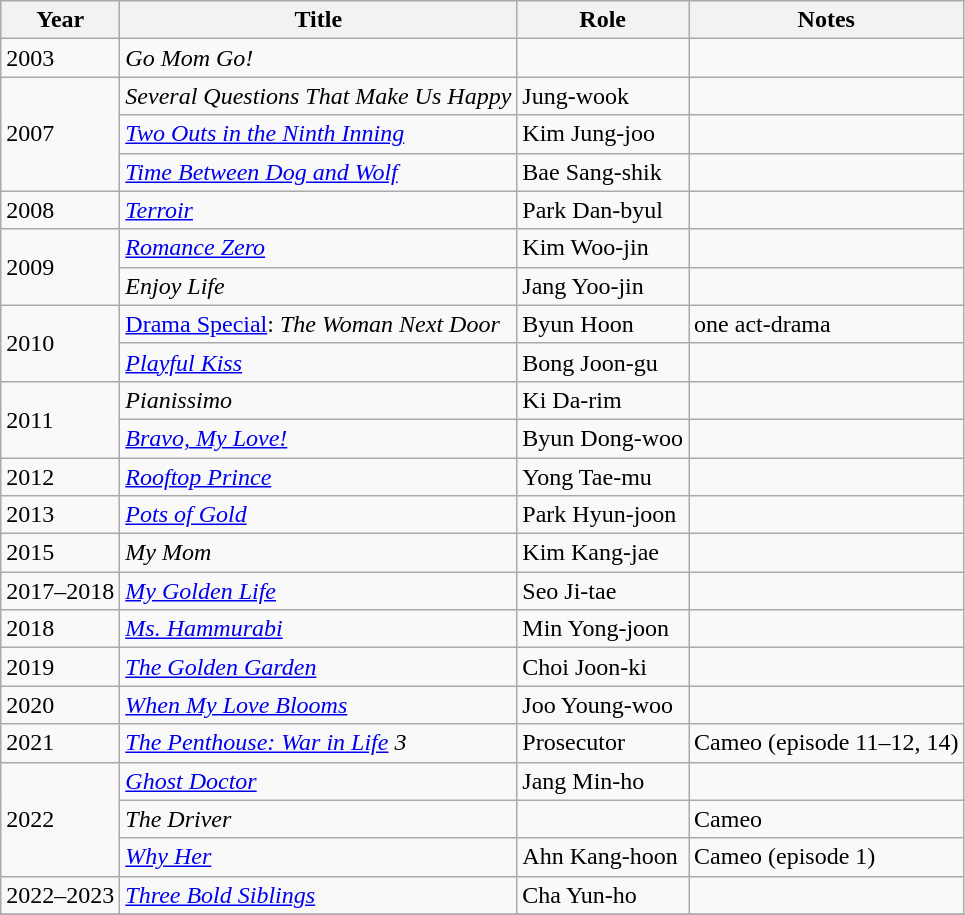<table class="wikitable">
<tr>
<th>Year</th>
<th>Title</th>
<th>Role</th>
<th>Notes</th>
</tr>
<tr>
<td>2003</td>
<td><em>Go Mom Go!</em></td>
<td></td>
<td></td>
</tr>
<tr>
<td rowspan="3">2007</td>
<td><em>Several Questions That Make Us Happy</em></td>
<td>Jung-wook</td>
<td></td>
</tr>
<tr>
<td><em><a href='#'>Two Outs in the Ninth Inning</a></em></td>
<td>Kim Jung-joo</td>
<td></td>
</tr>
<tr>
<td><em><a href='#'>Time Between Dog and Wolf</a></em></td>
<td>Bae Sang-shik</td>
<td></td>
</tr>
<tr>
<td>2008</td>
<td><em><a href='#'>Terroir</a></em></td>
<td>Park Dan-byul</td>
<td></td>
</tr>
<tr>
<td rowspan="2">2009</td>
<td><em><a href='#'>Romance Zero</a></em></td>
<td>Kim Woo-jin</td>
<td></td>
</tr>
<tr>
<td><em>Enjoy Life</em></td>
<td>Jang Yoo-jin</td>
<td></td>
</tr>
<tr>
<td rowspan="2">2010</td>
<td><a href='#'>Drama Special</a>: <em>The Woman Next Door</em></td>
<td>Byun Hoon</td>
<td>one act-drama</td>
</tr>
<tr>
<td><em><a href='#'>Playful Kiss</a></em></td>
<td>Bong Joon-gu</td>
<td></td>
</tr>
<tr>
<td rowspan="2">2011</td>
<td><em>Pianissimo</em></td>
<td>Ki Da-rim</td>
<td></td>
</tr>
<tr>
<td><em><a href='#'>Bravo, My Love!</a></em></td>
<td>Byun Dong-woo</td>
<td></td>
</tr>
<tr>
<td>2012</td>
<td><em><a href='#'>Rooftop Prince</a></em></td>
<td>Yong Tae-mu</td>
<td></td>
</tr>
<tr>
<td>2013</td>
<td><em><a href='#'>Pots of Gold</a></em></td>
<td>Park Hyun-joon</td>
<td></td>
</tr>
<tr>
<td>2015</td>
<td><em>My Mom</em></td>
<td>Kim Kang-jae</td>
<td></td>
</tr>
<tr>
<td>2017–2018</td>
<td><em><a href='#'>My Golden Life</a></em></td>
<td>Seo Ji-tae</td>
<td></td>
</tr>
<tr>
<td>2018</td>
<td><em><a href='#'>Ms. Hammurabi</a></em></td>
<td>Min Yong-joon</td>
<td></td>
</tr>
<tr>
<td>2019</td>
<td><em><a href='#'>The Golden Garden</a></em></td>
<td>Choi Joon-ki</td>
<td></td>
</tr>
<tr>
<td>2020</td>
<td><em><a href='#'>When My Love Blooms</a></em></td>
<td>Joo Young-woo</td>
<td></td>
</tr>
<tr>
<td>2021</td>
<td><em><a href='#'>The Penthouse: War in Life</a> 3</em></td>
<td>Prosecutor</td>
<td>Cameo (episode 11–12, 14)</td>
</tr>
<tr>
<td rowspan=3>2022</td>
<td><em><a href='#'>Ghost Doctor</a></em></td>
<td>Jang Min-ho</td>
<td></td>
</tr>
<tr>
<td><em>The Driver</em></td>
<td></td>
<td>Cameo</td>
</tr>
<tr>
<td><em><a href='#'>Why Her</a></em></td>
<td>Ahn Kang-hoon</td>
<td>Cameo (episode 1)</td>
</tr>
<tr>
<td>2022–2023</td>
<td><em><a href='#'>Three Bold Siblings</a></em></td>
<td>Cha Yun-ho</td>
<td></td>
</tr>
<tr>
</tr>
</table>
